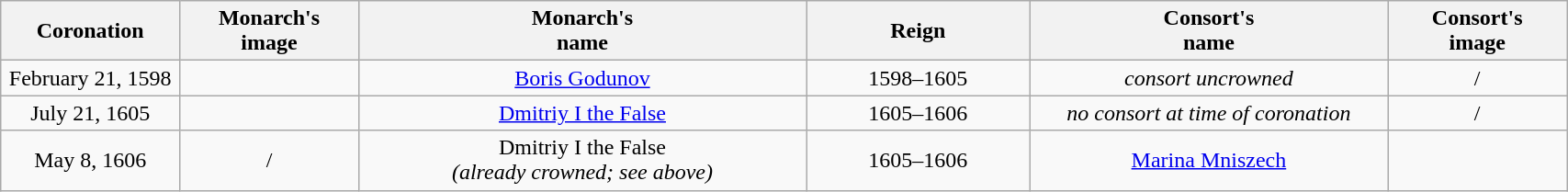<table width=90% class="wikitable">
<tr>
<th width=8%>Coronation</th>
<th width=8%>Monarch's<br>image</th>
<th width=20%>Monarch's<br>name</th>
<th width=10%>Reign</th>
<th width=16%>Consort's<br>name</th>
<th width=8%>Consort's<br>image</th>
</tr>
<tr>
<td align="center">February 21, 1598</td>
<td align="center"></td>
<td align="center"><a href='#'>Boris Godunov</a></td>
<td align="center">1598–1605</td>
<td align="center"><em>consort uncrowned</em></td>
<td align="center">/</td>
</tr>
<tr>
<td align="center">July 21, 1605</td>
<td align="center"></td>
<td align="center"><a href='#'>Dmitriy I the False</a></td>
<td align="center">1605–1606</td>
<td align="center"><em>no consort at time of coronation</em></td>
<td align="center">/</td>
</tr>
<tr>
<td align="center">May 8, 1606</td>
<td align="center">/</td>
<td align="center">Dmitriy I the False<br><em>(already crowned; see above)</em></td>
<td align="center">1605–1606</td>
<td align="center"><a href='#'>Marina Mniszech</a></td>
<td align="center"></td>
</tr>
</table>
